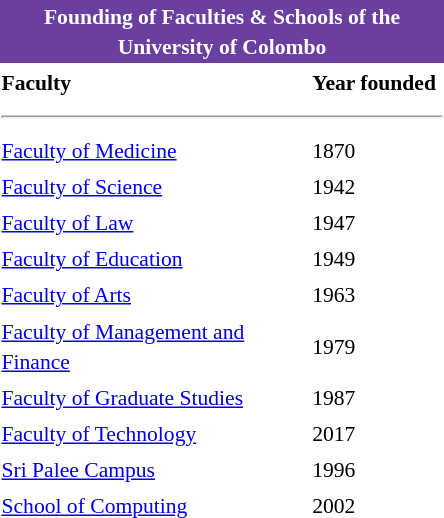<table class="toccolours" style="float:right; margin-left:1em; font-size:90%; line-height:1.4em; width:300px;">
<tr>
<th colspan="2" style="background:#6B3FA0; color:white; font-weight:bold"><strong>Founding of Faculties & Schools of the University of Colombo</strong></th>
</tr>
<tr>
<td><strong>Faculty</strong></td>
<td><strong>Year founded</strong></td>
</tr>
<tr>
<td colspan="2"><hr></td>
</tr>
<tr>
<td><a href='#'>Faculty of Medicine</a></td>
<td>1870</td>
</tr>
<tr>
<td><a href='#'>Faculty of Science</a></td>
<td>1942</td>
</tr>
<tr>
<td><a href='#'>Faculty of Law</a></td>
<td>1947</td>
</tr>
<tr>
<td><a href='#'>Faculty of Education</a></td>
<td>1949</td>
</tr>
<tr>
<td><a href='#'>Faculty of Arts</a></td>
<td>1963</td>
</tr>
<tr>
<td><a href='#'>Faculty of Management and Finance</a></td>
<td>1979</td>
</tr>
<tr>
<td><a href='#'>Faculty of Graduate Studies</a></td>
<td>1987</td>
</tr>
<tr>
<td><a href='#'>Faculty of Technology</a></td>
<td>2017</td>
</tr>
<tr>
<td><a href='#'>Sri Palee Campus</a></td>
<td>1996</td>
</tr>
<tr>
<td><a href='#'>School of Computing</a></td>
<td>2002</td>
</tr>
</table>
